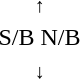<table style="text-align:center;">
<tr>
<td><small>  ↑ </small></td>
</tr>
<tr>
<td><span>S/B</span>     <span>N/B</span></td>
</tr>
<tr>
<td><small> ↓ </small></td>
</tr>
</table>
